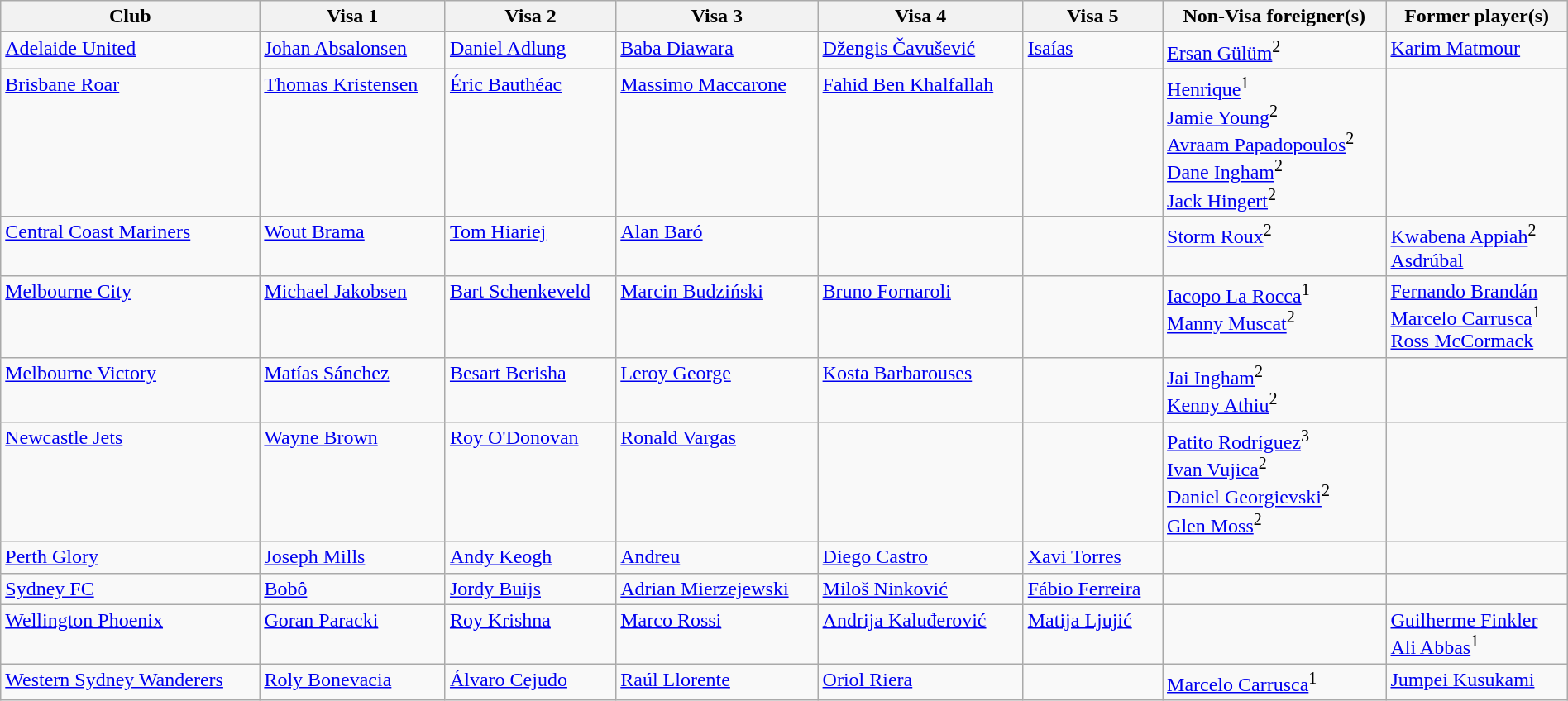<table class="wikitable" style="width:100%">
<tr>
<th>Club</th>
<th>Visa 1</th>
<th>Visa 2</th>
<th>Visa 3</th>
<th>Visa 4</th>
<th>Visa 5</th>
<th>Non-Visa foreigner(s)</th>
<th>Former player(s)</th>
</tr>
<tr style="vertical-align:top;">
<td><a href='#'>Adelaide United</a></td>
<td> <a href='#'>Johan Absalonsen</a></td>
<td> <a href='#'>Daniel Adlung</a></td>
<td> <a href='#'>Baba Diawara</a></td>
<td> <a href='#'>Džengis Čavušević</a></td>
<td> <a href='#'>Isaías</a></td>
<td> <a href='#'>Ersan Gülüm</a><sup>2</sup></td>
<td> <a href='#'>Karim Matmour</a></td>
</tr>
<tr style="vertical-align:top;">
<td><a href='#'>Brisbane Roar</a></td>
<td> <a href='#'>Thomas Kristensen</a></td>
<td> <a href='#'>Éric Bauthéac</a></td>
<td> <a href='#'>Massimo Maccarone</a></td>
<td> <a href='#'>Fahid Ben Khalfallah</a></td>
<td></td>
<td> <a href='#'>Henrique</a><sup>1</sup> <br> <a href='#'>Jamie Young</a><sup>2</sup> <br> <a href='#'>Avraam Papadopoulos</a><sup>2</sup> <br> <a href='#'>Dane Ingham</a><sup>2</sup> <br> <a href='#'>Jack Hingert</a><sup>2</sup></td>
<td></td>
</tr>
<tr style="vertical-align:top;">
<td><a href='#'>Central Coast Mariners</a></td>
<td> <a href='#'>Wout Brama</a></td>
<td> <a href='#'>Tom Hiariej</a></td>
<td> <a href='#'>Alan Baró</a></td>
<td></td>
<td></td>
<td> <a href='#'>Storm Roux</a><sup>2</sup></td>
<td> <a href='#'>Kwabena Appiah</a><sup>2</sup> <br> <a href='#'>Asdrúbal</a></td>
</tr>
<tr style="vertical-align:top;">
<td><a href='#'>Melbourne City</a></td>
<td> <a href='#'>Michael Jakobsen</a></td>
<td> <a href='#'>Bart Schenkeveld</a></td>
<td> <a href='#'>Marcin Budziński</a></td>
<td> <a href='#'>Bruno Fornaroli</a></td>
<td></td>
<td> <a href='#'>Iacopo La Rocca</a><sup>1</sup> <br> <a href='#'>Manny Muscat</a><sup>2</sup></td>
<td> <a href='#'>Fernando Brandán</a> <br> <a href='#'>Marcelo Carrusca</a><sup>1</sup> <br> <a href='#'>Ross McCormack</a></td>
</tr>
<tr style="vertical-align:top;">
<td><a href='#'>Melbourne Victory</a></td>
<td> <a href='#'>Matías Sánchez</a></td>
<td> <a href='#'>Besart Berisha</a></td>
<td> <a href='#'>Leroy George</a></td>
<td> <a href='#'>Kosta Barbarouses</a></td>
<td></td>
<td> <a href='#'>Jai Ingham</a><sup>2</sup> <br> <a href='#'>Kenny Athiu</a><sup>2</sup> <br></td>
<td></td>
</tr>
<tr style="vertical-align:top;">
<td><a href='#'>Newcastle Jets</a></td>
<td> <a href='#'>Wayne Brown</a></td>
<td> <a href='#'>Roy O'Donovan</a></td>
<td> <a href='#'>Ronald Vargas</a></td>
<td></td>
<td></td>
<td> <a href='#'>Patito Rodríguez</a><sup>3</sup> <br> <a href='#'>Ivan Vujica</a><sup>2</sup> <br> <a href='#'>Daniel Georgievski</a><sup>2</sup> <br> <a href='#'>Glen Moss</a><sup>2</sup></td>
<td></td>
</tr>
<tr style="vertical-align:top;">
<td><a href='#'>Perth Glory</a></td>
<td> <a href='#'>Joseph Mills</a></td>
<td> <a href='#'>Andy Keogh</a></td>
<td> <a href='#'>Andreu</a></td>
<td> <a href='#'>Diego Castro</a></td>
<td> <a href='#'>Xavi Torres</a></td>
<td></td>
<td></td>
</tr>
<tr style="vertical-align:top;">
<td><a href='#'>Sydney FC</a></td>
<td> <a href='#'>Bobô</a></td>
<td> <a href='#'>Jordy Buijs</a></td>
<td> <a href='#'>Adrian Mierzejewski</a></td>
<td> <a href='#'>Miloš Ninković</a></td>
<td> <a href='#'>Fábio Ferreira</a></td>
<td></td>
<td></td>
</tr>
<tr style="vertical-align:top;">
<td><a href='#'>Wellington Phoenix</a></td>
<td> <a href='#'>Goran Paracki</a></td>
<td> <a href='#'>Roy Krishna</a></td>
<td> <a href='#'>Marco Rossi</a></td>
<td> <a href='#'>Andrija Kaluđerović</a></td>
<td> <a href='#'>Matija Ljujić</a></td>
<td></td>
<td> <a href='#'>Guilherme Finkler</a> <br> <a href='#'>Ali Abbas</a><sup>1</sup></td>
</tr>
<tr style="vertical-align:top;">
<td><a href='#'>Western Sydney Wanderers</a></td>
<td> <a href='#'>Roly Bonevacia</a></td>
<td> <a href='#'>Álvaro Cejudo</a></td>
<td> <a href='#'>Raúl Llorente</a></td>
<td> <a href='#'>Oriol Riera</a></td>
<td></td>
<td> <a href='#'>Marcelo Carrusca</a><sup>1</sup></td>
<td> <a href='#'>Jumpei Kusukami</a></td>
</tr>
</table>
